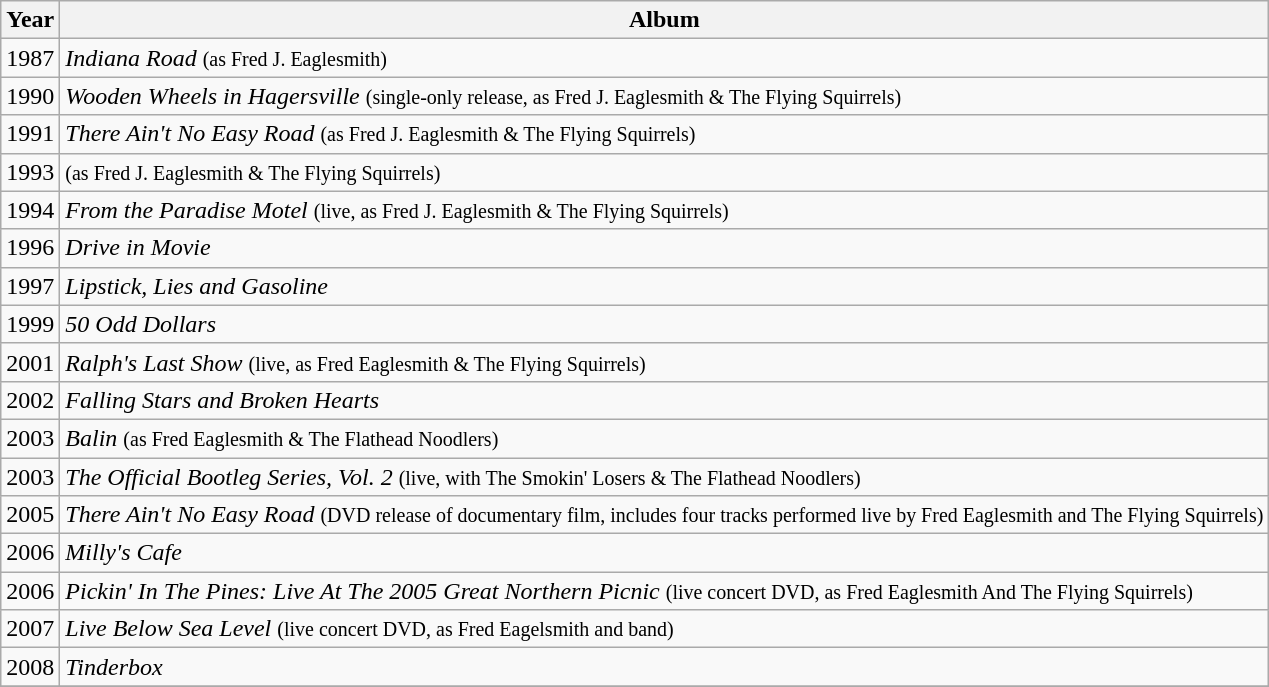<table class="wikitable">
<tr>
<th>Year</th>
<th>Album</th>
</tr>
<tr>
<td>1987</td>
<td><em>Indiana Road</em> <small>(as Fred J. Eaglesmith)</small></td>
</tr>
<tr>
<td>1990</td>
<td><em>Wooden Wheels in Hagersville</em> <small>(single-only release, as Fred J. Eaglesmith & The Flying Squirrels)</small></td>
</tr>
<tr>
<td>1991</td>
<td><em>There Ain't No Easy Road</em> <small>(as Fred J. Eaglesmith & The Flying Squirrels)</small></td>
</tr>
<tr>
<td>1993</td>
<td><em></em> <small>(as Fred J. Eaglesmith & The Flying Squirrels)</small></td>
</tr>
<tr>
<td>1994</td>
<td><em>From the Paradise Motel</em> <small>(live, as Fred J. Eaglesmith & The Flying Squirrels)</small></td>
</tr>
<tr>
<td>1996</td>
<td><em>Drive in Movie</em></td>
</tr>
<tr>
<td>1997</td>
<td><em>Lipstick, Lies and Gasoline</em></td>
</tr>
<tr>
<td>1999</td>
<td><em>50 Odd Dollars</em></td>
</tr>
<tr>
<td>2001</td>
<td><em>Ralph's Last Show</em> <small>(live, as Fred Eaglesmith & The Flying Squirrels)</small></td>
</tr>
<tr>
<td>2002</td>
<td><em>Falling Stars and Broken Hearts</em></td>
</tr>
<tr>
<td>2003</td>
<td><em>Balin</em> <small>(as Fred Eaglesmith & The Flathead Noodlers)</small></td>
</tr>
<tr>
<td>2003</td>
<td><em>The Official Bootleg Series, Vol. 2</em> <small>(live, with The Smokin' Losers & The Flathead Noodlers)</small></td>
</tr>
<tr>
<td>2005</td>
<td><em>There Ain't No Easy Road</em> <small>(DVD release of documentary film, includes four tracks performed live by Fred Eaglesmith and The Flying Squirrels)</small></td>
</tr>
<tr>
<td>2006</td>
<td><em>Milly's Cafe</em></td>
</tr>
<tr>
<td>2006</td>
<td><em>Pickin' In The Pines: Live At The 2005 Great Northern Picnic</em> <small>(live concert DVD, as Fred Eaglesmith And The Flying Squirrels)</small></td>
</tr>
<tr>
<td>2007</td>
<td><em>Live Below Sea Level</em> <small>(live concert DVD, as Fred Eagelsmith and band)</small></td>
</tr>
<tr>
<td>2008</td>
<td><em>Tinderbox</em></td>
</tr>
<tr>
</tr>
</table>
